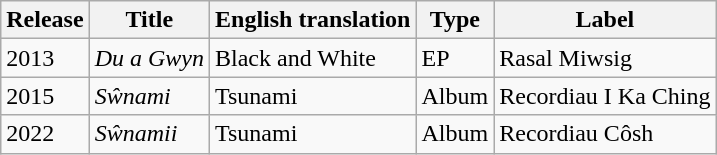<table class="wikitable">
<tr>
<th>Release</th>
<th>Title</th>
<th>English translation</th>
<th>Type</th>
<th>Label</th>
</tr>
<tr>
<td>2013</td>
<td><em>Du a Gwyn</em></td>
<td>Black and White</td>
<td>EP</td>
<td>Rasal Miwsig</td>
</tr>
<tr>
<td>2015</td>
<td><em>Sŵnami</em></td>
<td>Tsunami</td>
<td>Album</td>
<td>Recordiau I Ka Ching</td>
</tr>
<tr>
<td>2022</td>
<td><em>Sŵnamii</em></td>
<td>Tsunami</td>
<td>Album</td>
<td>Recordiau Côsh</td>
</tr>
</table>
